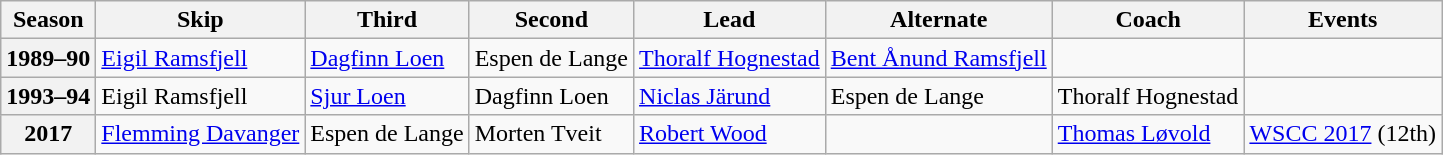<table class="wikitable">
<tr>
<th scope="col">Season</th>
<th scope="col">Skip</th>
<th scope="col">Third</th>
<th scope="col">Second</th>
<th scope="col">Lead</th>
<th scope="col">Alternate</th>
<th scope="col">Coach</th>
<th scope="col">Events</th>
</tr>
<tr>
<th scope="row">1989–90</th>
<td><a href='#'>Eigil Ramsfjell</a></td>
<td><a href='#'>Dagfinn Loen</a></td>
<td>Espen de Lange</td>
<td><a href='#'>Thoralf Hognestad</a></td>
<td><a href='#'>Bent Ånund Ramsfjell</a></td>
<td></td>
<td> </td>
</tr>
<tr>
<th scope="row">1993–94</th>
<td>Eigil Ramsfjell</td>
<td><a href='#'>Sjur Loen</a></td>
<td>Dagfinn Loen</td>
<td><a href='#'>Niclas Järund</a></td>
<td>Espen de Lange</td>
<td>Thoralf Hognestad</td>
<td> </td>
</tr>
<tr>
<th scope="row">2017</th>
<td><a href='#'>Flemming Davanger</a></td>
<td>Espen de Lange</td>
<td>Morten Tveit</td>
<td><a href='#'>Robert Wood</a></td>
<td></td>
<td><a href='#'>Thomas Løvold</a></td>
<td><a href='#'>WSCC 2017</a> (12th)</td>
</tr>
</table>
